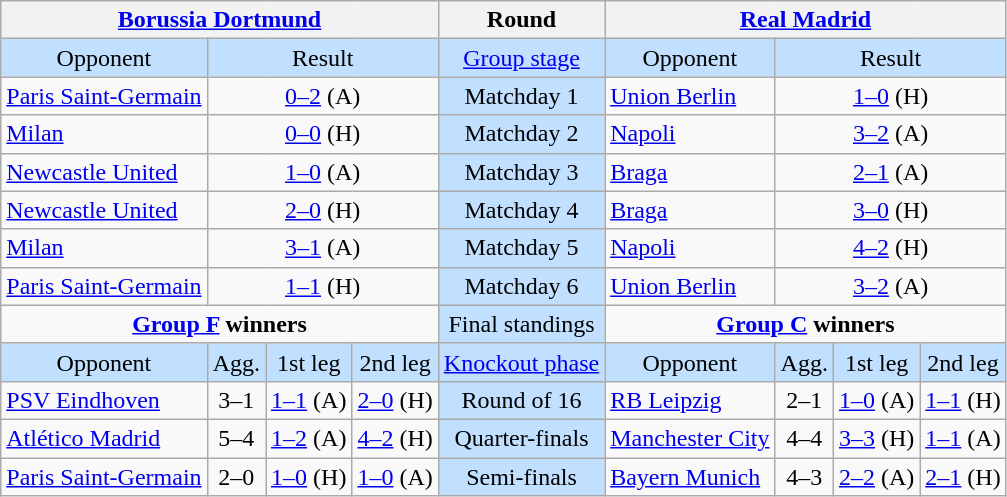<table class="wikitable" style="text-align:center">
<tr>
<th colspan="4"> <a href='#'>Borussia Dortmund</a></th>
<th>Round</th>
<th colspan="4"> <a href='#'>Real Madrid</a></th>
</tr>
<tr style="background:#C1E0FF">
<td>Opponent</td>
<td colspan="3">Result</td>
<td><a href='#'>Group stage</a></td>
<td>Opponent</td>
<td colspan="3">Result</td>
</tr>
<tr>
<td style="text-align:left"> <a href='#'>Paris Saint-Germain</a></td>
<td colspan="3"><a href='#'>0–2</a> (A)</td>
<td style="background:#C1E0FF">Matchday 1</td>
<td style="text-align:left"> <a href='#'>Union Berlin</a></td>
<td colspan="3"><a href='#'>1–0</a> (H)</td>
</tr>
<tr>
<td style="text-align:left"> <a href='#'>Milan</a></td>
<td colspan="3"><a href='#'>0–0</a> (H)</td>
<td style="background:#C1E0FF">Matchday 2</td>
<td style="text-align:left"> <a href='#'>Napoli</a></td>
<td colspan="3"><a href='#'>3–2</a> (A)</td>
</tr>
<tr>
<td style="text-align:left"> <a href='#'>Newcastle United</a></td>
<td colspan="3"><a href='#'>1–0</a> (A)</td>
<td style="background:#C1E0FF">Matchday 3</td>
<td style="text-align:left"> <a href='#'>Braga</a></td>
<td colspan="3"><a href='#'>2–1</a> (A)</td>
</tr>
<tr>
<td style="text-align:left"> <a href='#'>Newcastle United</a></td>
<td colspan="3"><a href='#'>2–0</a> (H)</td>
<td style="background:#C1E0FF">Matchday 4</td>
<td style="text-align:left"> <a href='#'>Braga</a></td>
<td colspan="3"><a href='#'>3–0</a> (H)</td>
</tr>
<tr>
<td style="text-align:left"> <a href='#'>Milan</a></td>
<td colspan="3"><a href='#'>3–1</a> (A)</td>
<td style="background:#C1E0FF">Matchday 5</td>
<td style="text-align:left"> <a href='#'>Napoli</a></td>
<td colspan="3"><a href='#'>4–2</a> (H)</td>
</tr>
<tr>
<td style="text-align:left"> <a href='#'>Paris Saint-Germain</a></td>
<td colspan="3"><a href='#'>1–1</a> (H)</td>
<td style="background:#C1E0FF">Matchday 6</td>
<td style="text-align:left"> <a href='#'>Union Berlin</a></td>
<td colspan="3"><a href='#'>3–2</a> (A)</td>
</tr>
<tr>
<td colspan="4" style="vertical-align:top"><strong><a href='#'>Group F</a> winners</strong><br><div></div></td>
<td style="background:#C1E0FF">Final standings</td>
<td colspan="4" style="vertical-align:top"><strong><a href='#'>Group C</a> winners</strong><br><div></div></td>
</tr>
<tr style="background:#C1E0FF">
<td>Opponent</td>
<td>Agg.</td>
<td>1st leg</td>
<td>2nd leg</td>
<td><a href='#'>Knockout phase</a></td>
<td>Opponent</td>
<td>Agg.</td>
<td>1st leg</td>
<td>2nd leg</td>
</tr>
<tr>
<td style="text-align:left"> <a href='#'>PSV Eindhoven</a></td>
<td>3–1</td>
<td><a href='#'>1–1</a> (A)</td>
<td><a href='#'>2–0</a> (H)</td>
<td style="background:#C1E0FF">Round of 16</td>
<td style="text-align:left"> <a href='#'>RB Leipzig</a></td>
<td>2–1</td>
<td><a href='#'>1–0</a> (A)</td>
<td><a href='#'>1–1</a> (H)</td>
</tr>
<tr>
<td style="text-align:left"> <a href='#'>Atlético Madrid</a></td>
<td>5–4</td>
<td><a href='#'>1–2</a> (A)</td>
<td><a href='#'>4–2</a> (H)</td>
<td style="background:#C1E0FF">Quarter-finals</td>
<td style="text-align:left"> <a href='#'>Manchester City</a></td>
<td>4–4 </td>
<td><a href='#'>3–3</a> (H)</td>
<td><a href='#'>1–1</a>  (A)</td>
</tr>
<tr>
<td style="text-align:left"> <a href='#'>Paris Saint-Germain</a></td>
<td>2–0</td>
<td><a href='#'>1–0</a> (H)</td>
<td><a href='#'>1–0</a> (A)</td>
<td style="background:#C1E0FF">Semi-finals</td>
<td style="text-align:left"> <a href='#'>Bayern Munich</a></td>
<td>4–3</td>
<td><a href='#'>2–2</a> (A)</td>
<td><a href='#'>2–1</a> (H)</td>
</tr>
</table>
